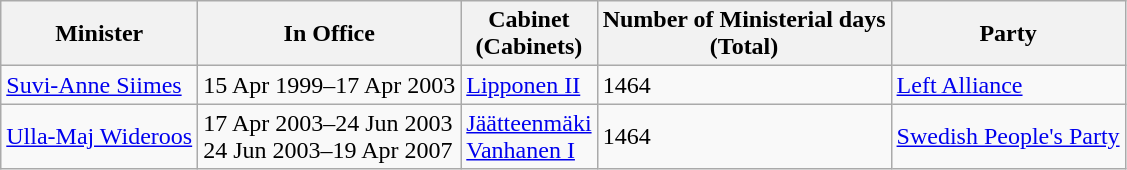<table class="wikitable">
<tr>
<th>Minister</th>
<th>In Office</th>
<th>Cabinet<br>(Cabinets)</th>
<th>Number of Ministerial days <br>(Total)</th>
<th>Party</th>
</tr>
<tr>
<td><a href='#'>Suvi-Anne Siimes</a></td>
<td>15 Apr 1999–17 Apr 2003</td>
<td><a href='#'>Lipponen II</a></td>
<td>1464</td>
<td><a href='#'>Left Alliance</a></td>
</tr>
<tr>
<td><a href='#'>Ulla-Maj Wideroos</a></td>
<td>17 Apr 2003–24 Jun 2003<br>24 Jun 2003–19 Apr 2007</td>
<td><a href='#'>Jäätteenmäki</a><br><a href='#'>Vanhanen I</a></td>
<td>1464</td>
<td><a href='#'>Swedish People's Party</a></td>
</tr>
</table>
